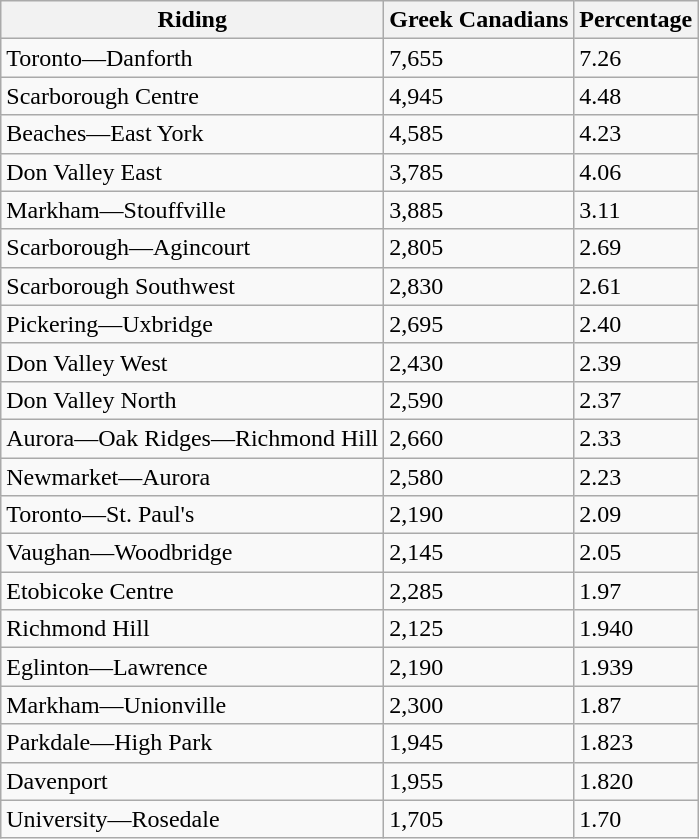<table class="wikitable sortable">
<tr>
<th>Riding</th>
<th>Greek Canadians</th>
<th>Percentage</th>
</tr>
<tr>
<td>Toronto—Danforth</td>
<td>7,655</td>
<td>7.26</td>
</tr>
<tr>
<td>Scarborough Centre</td>
<td>4,945</td>
<td>4.48</td>
</tr>
<tr>
<td>Beaches—East York</td>
<td>4,585</td>
<td>4.23</td>
</tr>
<tr>
<td>Don Valley East</td>
<td>3,785</td>
<td>4.06</td>
</tr>
<tr>
<td>Markham—Stouffville</td>
<td>3,885</td>
<td>3.11</td>
</tr>
<tr>
<td>Scarborough—Agincourt</td>
<td>2,805</td>
<td>2.69</td>
</tr>
<tr>
<td>Scarborough Southwest</td>
<td>2,830</td>
<td>2.61</td>
</tr>
<tr>
<td>Pickering—Uxbridge</td>
<td>2,695</td>
<td>2.40</td>
</tr>
<tr>
<td>Don Valley West</td>
<td>2,430</td>
<td>2.39</td>
</tr>
<tr>
<td>Don Valley North</td>
<td>2,590</td>
<td>2.37</td>
</tr>
<tr>
<td>Aurora—Oak Ridges—Richmond Hill</td>
<td>2,660</td>
<td>2.33</td>
</tr>
<tr>
<td>Newmarket—Aurora</td>
<td>2,580</td>
<td>2.23</td>
</tr>
<tr>
<td>Toronto—St. Paul's</td>
<td>2,190</td>
<td>2.09</td>
</tr>
<tr>
<td>Vaughan—Woodbridge</td>
<td>2,145</td>
<td>2.05</td>
</tr>
<tr>
<td>Etobicoke Centre</td>
<td>2,285</td>
<td>1.97</td>
</tr>
<tr>
<td>Richmond Hill</td>
<td>2,125</td>
<td>1.940</td>
</tr>
<tr>
<td>Eglinton—Lawrence</td>
<td>2,190</td>
<td>1.939</td>
</tr>
<tr>
<td>Markham—Unionville</td>
<td>2,300</td>
<td>1.87</td>
</tr>
<tr>
<td>Parkdale—High Park</td>
<td>1,945</td>
<td>1.823</td>
</tr>
<tr>
<td>Davenport</td>
<td>1,955</td>
<td>1.820</td>
</tr>
<tr>
<td>University—Rosedale</td>
<td>1,705</td>
<td>1.70</td>
</tr>
</table>
